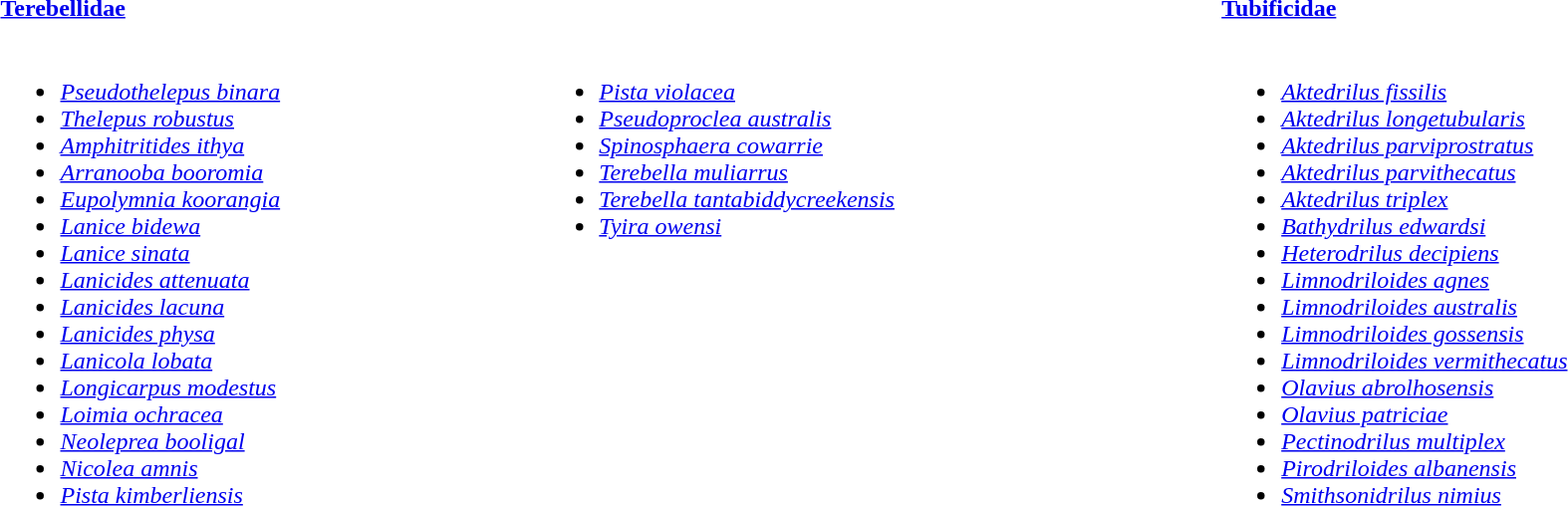<table width="100%">
<tr valign="top">
<th colspan="2" align="left"><a href='#'>Terebellidae</a></th>
<th align="left"><a href='#'>Tubificidae</a></th>
</tr>
<tr valign="top">
<td><br><ul><li><em><a href='#'>Pseudothelepus binara</a></em></li><li><em><a href='#'>Thelepus robustus</a></em></li><li><em><a href='#'>Amphitritides ithya</a></em></li><li><em><a href='#'>Arranooba booromia</a></em></li><li><em><a href='#'>Eupolymnia koorangia</a></em></li><li><em><a href='#'>Lanice bidewa</a></em></li><li><em><a href='#'>Lanice sinata</a></em></li><li><em><a href='#'>Lanicides attenuata</a></em></li><li><em><a href='#'>Lanicides lacuna</a></em></li><li><em><a href='#'>Lanicides physa</a></em></li><li><em><a href='#'>Lanicola lobata</a></em></li><li><em><a href='#'>Longicarpus modestus</a></em></li><li><em><a href='#'>Loimia ochracea</a></em></li><li><em><a href='#'>Neoleprea booligal</a></em></li><li><em><a href='#'>Nicolea amnis</a></em></li><li><em><a href='#'>Pista kimberliensis</a></em></li></ul></td>
<td><br><ul><li><em><a href='#'>Pista violacea</a></em></li><li><em><a href='#'>Pseudoproclea australis</a></em></li><li><em><a href='#'>Spinosphaera cowarrie</a></em></li><li><em><a href='#'>Terebella muliarrus</a></em></li><li><em><a href='#'>Terebella tantabiddycreekensis</a></em></li><li><em><a href='#'>Tyira owensi</a></em></li></ul></td>
<td><br><ul><li><em><a href='#'>Aktedrilus fissilis</a></em></li><li><em><a href='#'>Aktedrilus longetubularis</a></em></li><li><em><a href='#'>Aktedrilus parviprostratus</a></em></li><li><em><a href='#'>Aktedrilus parvithecatus</a></em></li><li><em><a href='#'>Aktedrilus triplex</a></em></li><li><em><a href='#'>Bathydrilus edwardsi</a></em></li><li><em><a href='#'>Heterodrilus decipiens</a></em></li><li><em><a href='#'>Limnodriloides agnes</a></em></li><li><em><a href='#'>Limnodriloides australis</a></em></li><li><em><a href='#'>Limnodriloides gossensis</a></em></li><li><em><a href='#'>Limnodriloides vermithecatus</a></em></li><li><em><a href='#'>Olavius abrolhosensis</a></em></li><li><em><a href='#'>Olavius patriciae</a></em></li><li><em><a href='#'>Pectinodrilus multiplex</a></em></li><li><em><a href='#'>Pirodriloides albanensis</a></em></li><li><em><a href='#'>Smithsonidrilus nimius</a></em></li></ul></td>
</tr>
</table>
